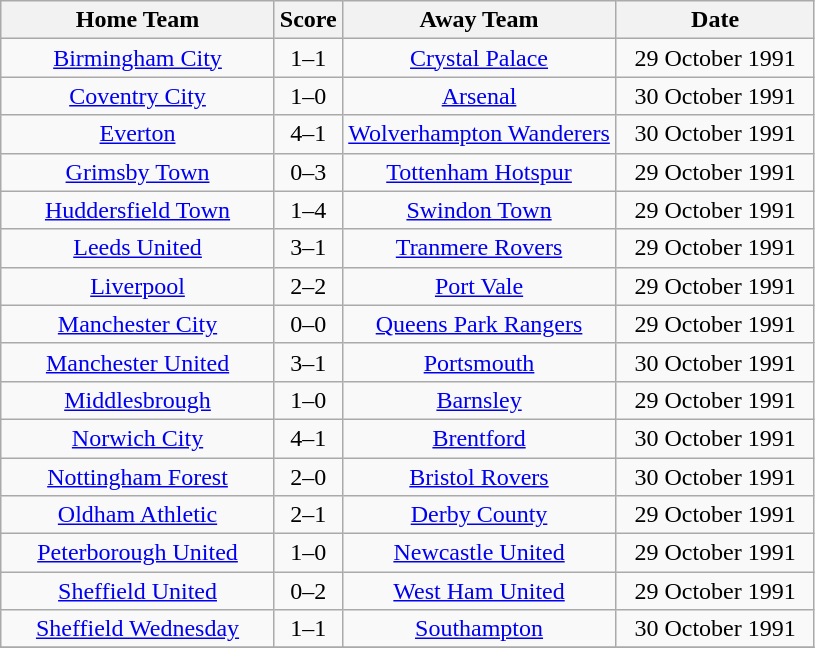<table class="wikitable" style="text-align:center;">
<tr>
<th width=175>Home Team</th>
<th width=20>Score</th>
<th width=175>Away Team</th>
<th width= 125>Date</th>
</tr>
<tr>
<td><a href='#'>Birmingham City</a></td>
<td>1–1</td>
<td><a href='#'>Crystal Palace</a></td>
<td>29 October 1991</td>
</tr>
<tr>
<td><a href='#'>Coventry City</a></td>
<td>1–0</td>
<td><a href='#'>Arsenal</a></td>
<td>30 October 1991</td>
</tr>
<tr>
<td><a href='#'>Everton</a></td>
<td>4–1</td>
<td><a href='#'>Wolverhampton Wanderers</a></td>
<td>30 October 1991</td>
</tr>
<tr>
<td><a href='#'>Grimsby Town</a></td>
<td>0–3</td>
<td><a href='#'>Tottenham Hotspur</a></td>
<td>29 October 1991</td>
</tr>
<tr>
<td><a href='#'>Huddersfield Town</a></td>
<td>1–4</td>
<td><a href='#'>Swindon Town</a></td>
<td>29 October 1991</td>
</tr>
<tr>
<td><a href='#'>Leeds United</a></td>
<td>3–1</td>
<td><a href='#'>Tranmere Rovers</a></td>
<td>29 October 1991</td>
</tr>
<tr>
<td><a href='#'>Liverpool</a></td>
<td>2–2</td>
<td><a href='#'>Port Vale</a></td>
<td>29 October 1991</td>
</tr>
<tr>
<td><a href='#'>Manchester City</a></td>
<td>0–0</td>
<td><a href='#'>Queens Park Rangers</a></td>
<td>29 October 1991</td>
</tr>
<tr>
<td><a href='#'>Manchester United</a></td>
<td>3–1</td>
<td><a href='#'>Portsmouth</a></td>
<td>30 October 1991</td>
</tr>
<tr>
<td><a href='#'>Middlesbrough</a></td>
<td>1–0</td>
<td><a href='#'>Barnsley</a></td>
<td>29 October 1991</td>
</tr>
<tr>
<td><a href='#'>Norwich City</a></td>
<td>4–1</td>
<td><a href='#'>Brentford</a></td>
<td>30 October 1991</td>
</tr>
<tr>
<td><a href='#'>Nottingham Forest</a></td>
<td>2–0</td>
<td><a href='#'>Bristol Rovers</a></td>
<td>30 October 1991</td>
</tr>
<tr>
<td><a href='#'>Oldham Athletic</a></td>
<td>2–1</td>
<td><a href='#'>Derby County</a></td>
<td>29 October 1991</td>
</tr>
<tr>
<td><a href='#'>Peterborough United</a></td>
<td>1–0</td>
<td><a href='#'>Newcastle United</a></td>
<td>29 October 1991</td>
</tr>
<tr>
<td><a href='#'>Sheffield United</a></td>
<td>0–2</td>
<td><a href='#'>West Ham United</a></td>
<td>29 October 1991</td>
</tr>
<tr>
<td><a href='#'>Sheffield Wednesday</a></td>
<td>1–1</td>
<td><a href='#'>Southampton</a></td>
<td>30 October 1991</td>
</tr>
<tr>
</tr>
</table>
